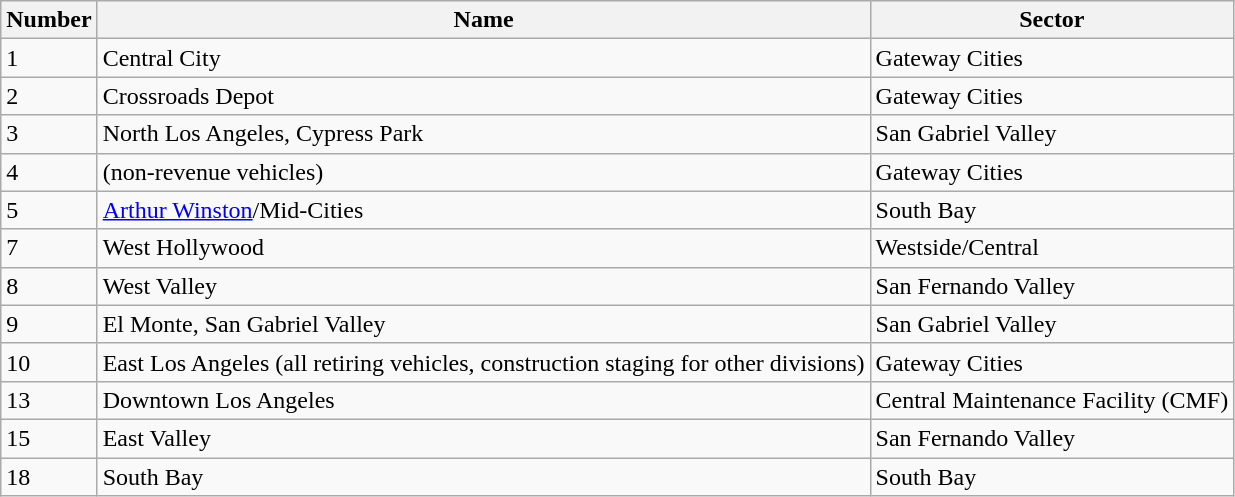<table class="wikitable sortable">
<tr>
<th>Number</th>
<th>Name</th>
<th>Sector</th>
</tr>
<tr>
<td>1</td>
<td>Central City</td>
<td>Gateway Cities</td>
</tr>
<tr>
<td>2</td>
<td>Crossroads Depot</td>
<td>Gateway Cities</td>
</tr>
<tr>
<td>3</td>
<td>North Los Angeles, Cypress Park</td>
<td>San Gabriel Valley</td>
</tr>
<tr>
<td>4</td>
<td>(non-revenue vehicles)</td>
<td>Gateway Cities</td>
</tr>
<tr>
<td>5</td>
<td><a href='#'>Arthur Winston</a>/Mid-Cities</td>
<td>South Bay</td>
</tr>
<tr>
<td>7</td>
<td>West Hollywood</td>
<td>Westside/Central</td>
</tr>
<tr>
<td>8</td>
<td>West Valley</td>
<td>San Fernando Valley</td>
</tr>
<tr>
<td>9</td>
<td>El Monte, San Gabriel Valley</td>
<td>San Gabriel Valley</td>
</tr>
<tr>
<td>10</td>
<td>East Los Angeles (all retiring vehicles, construction staging for other divisions)</td>
<td>Gateway Cities</td>
</tr>
<tr>
<td>13</td>
<td>Downtown Los Angeles</td>
<td>Central Maintenance Facility (CMF)</td>
</tr>
<tr>
<td>15</td>
<td>East Valley</td>
<td>San Fernando Valley</td>
</tr>
<tr>
<td>18</td>
<td>South Bay</td>
<td>South Bay</td>
</tr>
</table>
